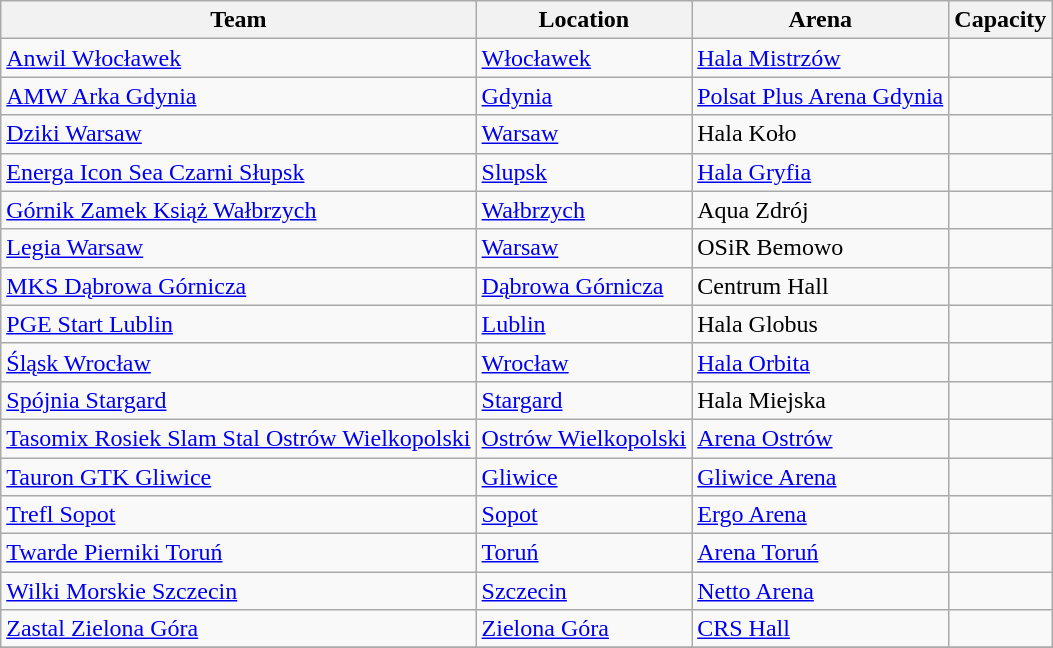<table class="wikitable sortable">
<tr>
<th>Team</th>
<th>Location</th>
<th>Arena</th>
<th>Capacity</th>
</tr>
<tr>
<td><a href='#'>Anwil Włocławek</a></td>
<td><a href='#'>Włocławek</a></td>
<td><a href='#'>Hala Mistrzów</a></td>
<td align="center"></td>
</tr>
<tr>
<td><a href='#'>AMW Arka Gdynia</a></td>
<td><a href='#'>Gdynia</a></td>
<td><a href='#'>Polsat Plus Arena Gdynia</a></td>
<td align="center"></td>
</tr>
<tr>
<td><a href='#'>Dziki Warsaw</a></td>
<td><a href='#'>Warsaw</a></td>
<td>Hala Koło</td>
<td align="center"></td>
</tr>
<tr>
<td><a href='#'>Energa Icon Sea Czarni Słupsk</a></td>
<td><a href='#'>Slupsk</a></td>
<td><a href='#'>Hala Gryfia</a></td>
<td style="text-align:center;"></td>
</tr>
<tr>
<td><a href='#'>Górnik Zamek Książ Wałbrzych</a></td>
<td><a href='#'>Wałbrzych</a></td>
<td>Aqua Zdrój</td>
<td align="center"></td>
</tr>
<tr>
<td><a href='#'>Legia Warsaw</a></td>
<td><a href='#'>Warsaw</a></td>
<td>OSiR Bemowo</td>
<td align="center"></td>
</tr>
<tr>
<td><a href='#'>MKS Dąbrowa Górnicza</a></td>
<td><a href='#'>Dąbrowa Górnicza</a></td>
<td>Centrum Hall</td>
<td align="center"></td>
</tr>
<tr>
<td><a href='#'>PGE Start Lublin</a></td>
<td><a href='#'>Lublin</a></td>
<td>Hala Globus</td>
<td style="text-align:center;"></td>
</tr>
<tr>
<td><a href='#'>Śląsk Wrocław</a></td>
<td><a href='#'>Wrocław</a></td>
<td><a href='#'>Hala Orbita</a></td>
<td align="center"></td>
</tr>
<tr>
<td><a href='#'>Spójnia Stargard</a></td>
<td><a href='#'>Stargard</a></td>
<td>Hala Miejska</td>
<td align="center"></td>
</tr>
<tr>
<td><a href='#'>Tasomix Rosiek Slam Stal Ostrów Wielkopolski</a></td>
<td><a href='#'>Ostrów Wielkopolski</a></td>
<td><a href='#'>Arena Ostrów</a></td>
<td align="center"></td>
</tr>
<tr>
<td><a href='#'>Tauron GTK Gliwice</a></td>
<td><a href='#'>Gliwice</a></td>
<td><a href='#'>Gliwice Arena</a></td>
<td align="center"></td>
</tr>
<tr>
<td><a href='#'>Trefl Sopot</a></td>
<td><a href='#'>Sopot</a></td>
<td><a href='#'>Ergo Arena</a></td>
<td align="center"></td>
</tr>
<tr>
<td><a href='#'>Twarde Pierniki Toruń</a></td>
<td><a href='#'>Toruń</a></td>
<td><a href='#'>Arena Toruń</a></td>
<td align="center"></td>
</tr>
<tr>
<td><a href='#'>Wilki Morskie Szczecin</a></td>
<td><a href='#'>Szczecin</a></td>
<td><a href='#'>Netto Arena</a></td>
<td align="center"></td>
</tr>
<tr>
<td><a href='#'>Zastal Zielona Góra</a></td>
<td><a href='#'>Zielona Góra</a></td>
<td><a href='#'>CRS Hall</a></td>
<td align="center"></td>
</tr>
<tr>
</tr>
</table>
